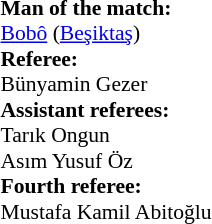<table width=100% style="font-size: 90%">
<tr>
<td><br><strong>Man of the match:</strong>
<br> <a href='#'>Bobô</a> (<a href='#'>Beşiktaş</a>)
<br> <strong>Referee:</strong>
<br>  Bünyamin Gezer
<br> <strong>Assistant referees:</strong>
<br> Tarık Ongun
<br> Asım Yusuf Öz
<br><strong>Fourth referee:</strong>
<br> Mustafa Kamil Abitoğlu</td>
</tr>
</table>
